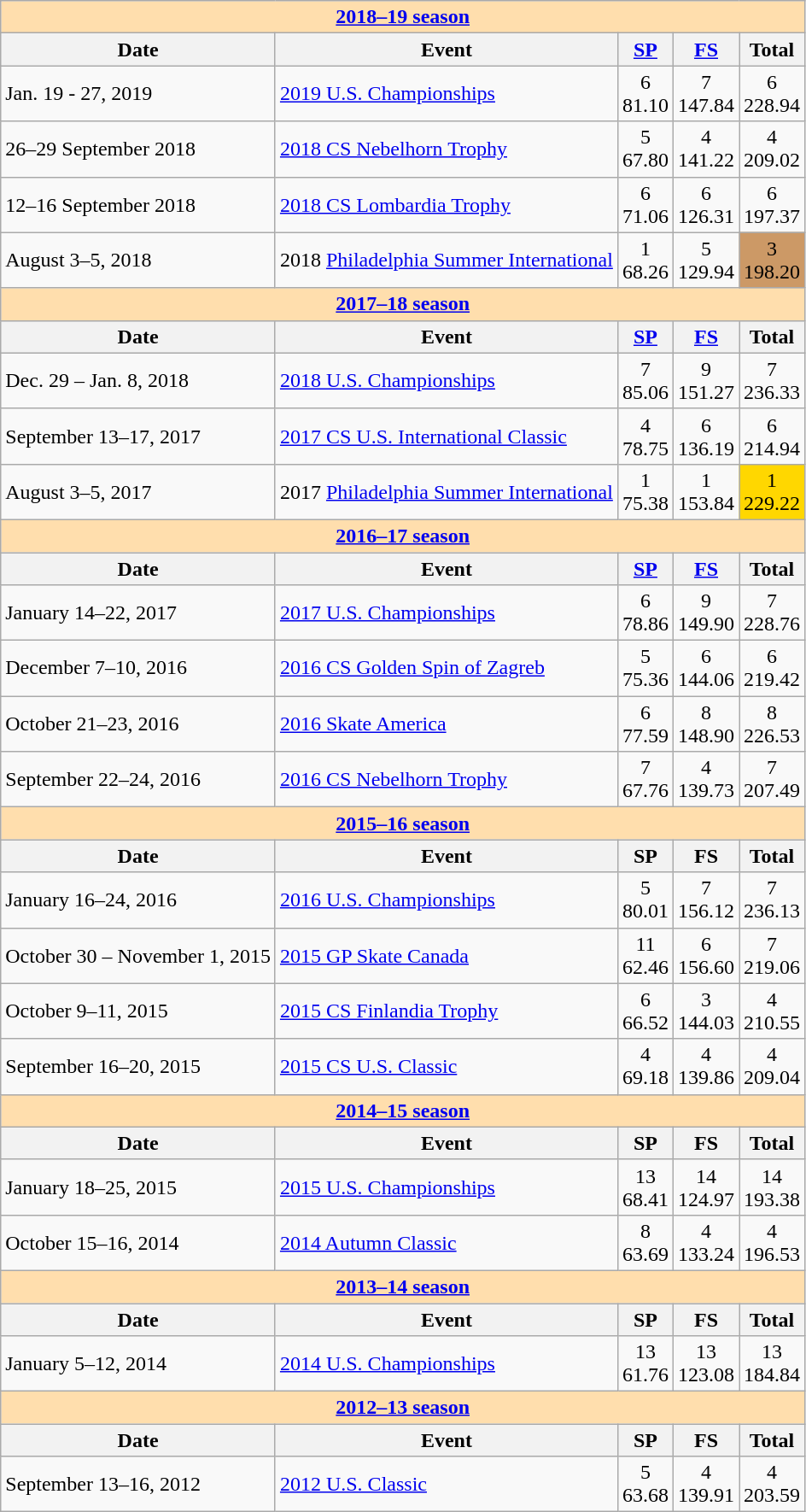<table class="wikitable">
<tr>
<td colspan="5" style="background-color: #ffdead; " align="center"><a href='#'><strong>2018–19 season</strong></a></td>
</tr>
<tr>
<th>Date</th>
<th>Event</th>
<th><a href='#'>SP</a></th>
<th><a href='#'>FS</a></th>
<th>Total</th>
</tr>
<tr>
<td>Jan. 19 - 27, 2019</td>
<td><a href='#'>2019 U.S. Championships</a></td>
<td align=center>6 <br> 81.10</td>
<td align=center>7 <br> 147.84</td>
<td align=center>6 <br> 228.94</td>
</tr>
<tr>
<td>26–29 September 2018</td>
<td><a href='#'>2018 CS Nebelhorn Trophy</a></td>
<td align=center>5 <br> 67.80</td>
<td align=center>4 <br> 141.22</td>
<td align=center>4 <br> 209.02</td>
</tr>
<tr>
<td>12–16 September 2018</td>
<td><a href='#'>2018 CS Lombardia Trophy</a></td>
<td align=center>6 <br> 71.06</td>
<td align=center>6 <br> 126.31</td>
<td align=center>6 <br> 197.37</td>
</tr>
<tr>
<td>August 3–5, 2018</td>
<td>2018 <a href='#'>Philadelphia Summer International</a></td>
<td align=center>1 <br> 68.26</td>
<td align=center>5 <br> 129.94</td>
<td align=center bgcolor=cc9966>3 <br>198.20</td>
</tr>
<tr>
<td style="background-color: #ffdead;" colspan=5 align=center><a href='#'><strong>2017–18 season</strong></a></td>
</tr>
<tr>
<th>Date</th>
<th>Event</th>
<th><a href='#'>SP</a></th>
<th><a href='#'>FS</a></th>
<th>Total</th>
</tr>
<tr>
<td>Dec. 29 – Jan. 8, 2018</td>
<td><a href='#'>2018 U.S. Championships</a></td>
<td align=center>7 <br> 85.06</td>
<td align=center>9 <br> 151.27</td>
<td align=center>7 <br> 236.33</td>
</tr>
<tr>
<td>September 13–17, 2017</td>
<td><a href='#'>2017 CS U.S. International Classic</a></td>
<td align=center>4 <br> 78.75</td>
<td align=center>6 <br> 136.19</td>
<td align=center>6 <br> 214.94</td>
</tr>
<tr>
<td>August 3–5, 2017</td>
<td>2017 <a href='#'>Philadelphia Summer International</a></td>
<td align=center>1 <br> 75.38</td>
<td align=center>1 <br> 153.84</td>
<td align=center bgcolor=gold>1 <br> 229.22</td>
</tr>
<tr>
<th style="background-color: #ffdead; " colspan=5 align=center><a href='#'>2016–17 season</a></th>
</tr>
<tr>
<th>Date</th>
<th>Event</th>
<th><a href='#'>SP</a></th>
<th><a href='#'>FS</a></th>
<th>Total</th>
</tr>
<tr>
<td>January 14–22, 2017</td>
<td><a href='#'>2017 U.S. Championships</a></td>
<td align=center>6 <br> 78.86</td>
<td align=center>9 <br> 149.90</td>
<td align=center>7 <br> 228.76</td>
</tr>
<tr>
<td>December 7–10, 2016</td>
<td><a href='#'>2016 CS Golden Spin of Zagreb</a></td>
<td align=center>5 <br> 75.36</td>
<td align=center>6 <br> 144.06</td>
<td align=center>6 <br> 219.42</td>
</tr>
<tr>
<td>October 21–23, 2016</td>
<td><a href='#'>2016 Skate America</a></td>
<td align=center>6 <br> 77.59</td>
<td align=center>8 <br> 148.90</td>
<td align=center>8 <br> 226.53</td>
</tr>
<tr>
<td>September 22–24, 2016</td>
<td><a href='#'>2016 CS Nebelhorn Trophy</a></td>
<td align=center>7 <br> 67.76</td>
<td align=center>4 <br> 139.73</td>
<td align=center>7 <br> 207.49</td>
</tr>
<tr>
<th style="background-color: #ffdead;" colspan=5><a href='#'>2015–16 season</a></th>
</tr>
<tr>
<th>Date</th>
<th>Event</th>
<th>SP</th>
<th>FS</th>
<th>Total</th>
</tr>
<tr>
<td>January 16–24, 2016</td>
<td><a href='#'>2016 U.S. Championships</a></td>
<td align="center">5 <br> 80.01</td>
<td align="center">7 <br> 156.12</td>
<td align="center">7 <br> 236.13</td>
</tr>
<tr>
<td>October 30 – November 1, 2015</td>
<td><a href='#'>2015 GP Skate Canada</a></td>
<td align="center">11 <br> 62.46</td>
<td align="center">6 <br> 156.60</td>
<td align="center">7 <br> 219.06</td>
</tr>
<tr>
<td>October 9–11, 2015</td>
<td><a href='#'>2015 CS Finlandia Trophy</a></td>
<td align="center">6 <br> 66.52</td>
<td align="center">3 <br> 144.03</td>
<td align="center">4 <br> 210.55</td>
</tr>
<tr>
<td>September 16–20, 2015</td>
<td><a href='#'>2015 CS U.S. Classic</a></td>
<td align=center>4 <br> 69.18</td>
<td align=center>4 <br> 139.86</td>
<td align=center>4 <br> 209.04</td>
</tr>
<tr>
<th style="background-color: #ffdead;" colspan=5><a href='#'>2014–15 season</a></th>
</tr>
<tr>
<th>Date</th>
<th>Event</th>
<th>SP</th>
<th>FS</th>
<th>Total</th>
</tr>
<tr>
<td>January 18–25, 2015</td>
<td><a href='#'>2015 U.S. Championships</a></td>
<td align=center>13 <br> 68.41</td>
<td align=center>14 <br> 124.97</td>
<td align=center>14 <br> 193.38</td>
</tr>
<tr>
<td>October 15–16, 2014</td>
<td><a href='#'>2014 Autumn Classic</a></td>
<td align=center>8 <br> 63.69</td>
<td align=center>4 <br> 133.24</td>
<td align=center>4 <br> 196.53</td>
</tr>
<tr>
<th style="background-color: #ffdead;" colspan=5><a href='#'>2013–14 season</a></th>
</tr>
<tr>
<th>Date</th>
<th>Event</th>
<th>SP</th>
<th>FS</th>
<th>Total</th>
</tr>
<tr>
<td>January 5–12, 2014</td>
<td><a href='#'>2014 U.S. Championships</a></td>
<td align=center>13 <br> 61.76</td>
<td align=center>13 <br> 123.08</td>
<td align=center>13 <br> 184.84</td>
</tr>
<tr>
<th style="background-color: #ffdead;" colspan=5><a href='#'>2012–13 season</a></th>
</tr>
<tr>
<th>Date</th>
<th>Event</th>
<th>SP</th>
<th>FS</th>
<th>Total</th>
</tr>
<tr>
<td>September 13–16, 2012</td>
<td><a href='#'>2012 U.S. Classic</a></td>
<td align=center>5 <br> 63.68</td>
<td align=center>4 <br> 139.91</td>
<td align=center>4 <br> 203.59</td>
</tr>
</table>
